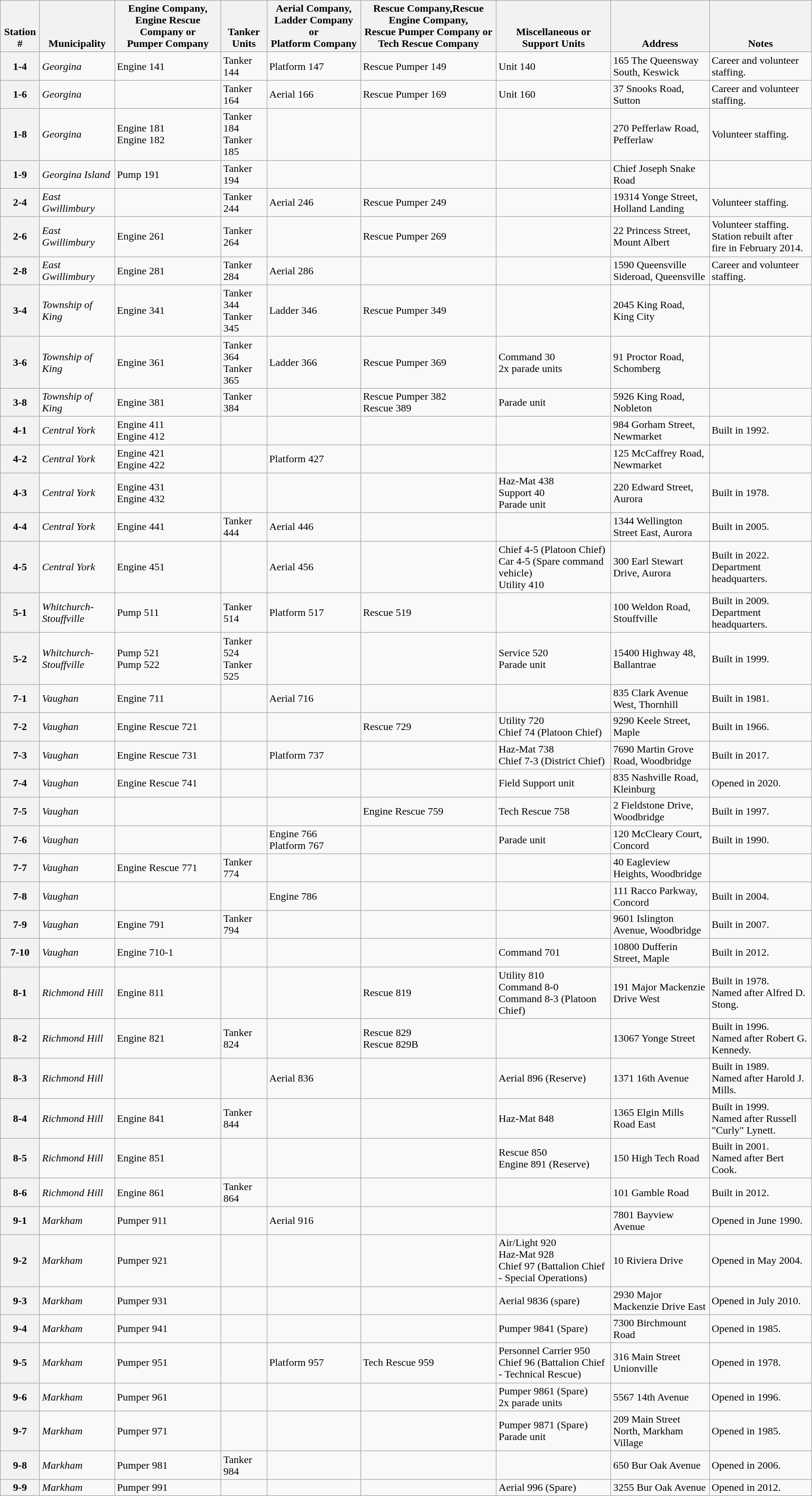<table class=wikitable>
<tr valign=bottom>
<th>Station #</th>
<th>Municipality</th>
<th>Engine Company, Engine Rescue Company or<br>Pumper Company</th>
<th>Tanker Units</th>
<th>Aerial Company, Ladder Company or<br>Platform Company</th>
<th>Rescue Company,Rescue Engine Company,<br>Rescue Pumper Company or Tech Rescue Company</th>
<th>Miscellaneous or<br>Support Units</th>
<th>Address</th>
<th>Notes</th>
</tr>
<tr>
<th>1-4</th>
<td><em>Georgina</em></td>
<td>Engine 141</td>
<td>Tanker 144</td>
<td>Platform 147</td>
<td>Rescue Pumper 149</td>
<td>Unit 140</td>
<td>165 The Queensway South, Keswick</td>
<td>Career and volunteer staffing.</td>
</tr>
<tr>
<th>1-6</th>
<td><em>Georgina</em></td>
<td></td>
<td>Tanker 164</td>
<td>Aerial 166</td>
<td>Rescue Pumper 169</td>
<td>Unit 160</td>
<td>37 Snooks Road, Sutton</td>
<td>Career and volunteer staffing.</td>
</tr>
<tr>
<th>1-8</th>
<td><em>Georgina</em></td>
<td>Engine 181<br>Engine 182</td>
<td>Tanker 184<br>Tanker 185</td>
<td></td>
<td></td>
<td></td>
<td>270 Pefferlaw Road, Pefferlaw</td>
<td>Volunteer staffing.</td>
</tr>
<tr>
<th>1-9</th>
<td><em>Georgina Island</em></td>
<td>Pump 191</td>
<td>Tanker 194</td>
<td></td>
<td></td>
<td></td>
<td>Chief Joseph Snake Road</td>
<td></td>
</tr>
<tr>
<th>2-4</th>
<td><em>East Gwillimbury</em></td>
<td></td>
<td>Tanker 244</td>
<td>Aerial 246</td>
<td>Rescue Pumper 249</td>
<td></td>
<td>19314 Yonge Street, Holland Landing</td>
<td>Volunteer staffing.</td>
</tr>
<tr>
<th>2-6</th>
<td><em>East Gwillimbury</em></td>
<td>Engine 261</td>
<td>Tanker 264</td>
<td></td>
<td>Rescue Pumper 269</td>
<td></td>
<td>22 Princess Street, Mount Albert</td>
<td>Volunteer staffing.<br>Station rebuilt after fire in February 2014.</td>
</tr>
<tr>
<th>2-8</th>
<td><em>East Gwillimbury</em></td>
<td>Engine 281</td>
<td>Tanker 284</td>
<td>Aerial 286</td>
<td></td>
<td></td>
<td>1590 Queensville Sideroad, Queensville</td>
<td>Career and volunteer staffing.</td>
</tr>
<tr>
<th>3-4</th>
<td><em>Township of King</em></td>
<td>Engine 341</td>
<td>Tanker 344<br>Tanker 345</td>
<td>Ladder 346</td>
<td>Rescue Pumper 349</td>
<td></td>
<td>2045 King Road, King City</td>
<td></td>
</tr>
<tr>
<th>3-6</th>
<td><em>Township of King</em></td>
<td>Engine 361</td>
<td>Tanker 364<br>Tanker 365</td>
<td>Ladder 366</td>
<td>Rescue Pumper 369</td>
<td>Command 30<br>2x parade units</td>
<td>91 Proctor Road, Schomberg</td>
<td></td>
</tr>
<tr>
<th>3-8</th>
<td><em>Township of King</em></td>
<td>Engine 381</td>
<td>Tanker 384</td>
<td></td>
<td>Rescue Pumper 382<br>Rescue 389</td>
<td>Parade unit</td>
<td>5926 King Road, Nobleton</td>
<td></td>
</tr>
<tr>
<th>4-1</th>
<td><em>Central York</em></td>
<td>Engine 411<br>Engine 412</td>
<td></td>
<td></td>
<td></td>
<td></td>
<td>984 Gorham Street, Newmarket</td>
<td>Built in 1992.</td>
</tr>
<tr>
<th>4-2</th>
<td><em>Central York</em></td>
<td>Engine 421<br>Engine 422</td>
<td></td>
<td>Platform 427</td>
<td></td>
<td></td>
<td>125 McCaffrey Road, Newmarket</td>
<td></td>
</tr>
<tr>
<th>4-3</th>
<td><em>Central York</em></td>
<td>Engine 431<br>Engine 432</td>
<td></td>
<td></td>
<td></td>
<td>Haz-Mat 438<br>Support 40<br>Parade unit</td>
<td>220 Edward Street, Aurora</td>
<td>Built in 1978.</td>
</tr>
<tr>
<th>4-4</th>
<td><em>Central York</em></td>
<td>Engine 441</td>
<td>Tanker 444</td>
<td>Aerial 446</td>
<td></td>
<td></td>
<td>1344 Wellington Street East, Aurora</td>
<td>Built in 2005.</td>
</tr>
<tr>
<th>4-5</th>
<td><em>Central York</em></td>
<td>Engine 451</td>
<td></td>
<td>Aerial 456</td>
<td></td>
<td>Chief 4-5 (Platoon Chief)<br>Car 4-5 (Spare command vehicle)<br>Utility 410</td>
<td>300 Earl Stewart Drive, Aurora</td>
<td>Built in 2022. Department headquarters.</td>
</tr>
<tr>
<th>5-1</th>
<td><em>Whitchurch-Stouffville</em></td>
<td>Pump 511</td>
<td>Tanker 514</td>
<td>Platform 517</td>
<td>Rescue 519</td>
<td></td>
<td>100 Weldon Road, Stouffville</td>
<td>Built in 2009.<br>Department headquarters.</td>
</tr>
<tr>
<th>5-2</th>
<td><em>Whitchurch-Stouffville</em></td>
<td>Pump 521<br>Pump 522</td>
<td>Tanker 524<br>Tanker 525</td>
<td></td>
<td></td>
<td>Service 520<br>Parade unit</td>
<td>15400 Highway 48, Ballantrae</td>
<td>Built in 1999.</td>
</tr>
<tr>
<th>7-1</th>
<td><em>Vaughan</em></td>
<td>Engine 711</td>
<td></td>
<td>Aerial 716</td>
<td></td>
<td></td>
<td>835 Clark Avenue West, Thornhill</td>
<td>Built in 1981.</td>
</tr>
<tr>
<th>7-2</th>
<td><em>Vaughan</em></td>
<td>Engine Rescue 721</td>
<td></td>
<td></td>
<td>Rescue 729</td>
<td>Utility 720<br>Chief 74 (Platoon Chief)</td>
<td>9290 Keele Street, Maple</td>
<td>Built in 1966.</td>
</tr>
<tr>
<th>7-3</th>
<td><em>Vaughan</em></td>
<td>Engine Rescue 731</td>
<td></td>
<td>Platform 737</td>
<td></td>
<td>Haz-Mat 738<br>Chief 7-3 (District Chief)</td>
<td>7690 Martin Grove Road, Woodbridge</td>
<td>Built in 2017.</td>
</tr>
<tr>
<th>7-4</th>
<td><em>Vaughan</em></td>
<td>Engine Rescue 741</td>
<td></td>
<td></td>
<td></td>
<td>Field Support unit</td>
<td>835 Nashville Road, Kleinburg</td>
<td>Opened in 2020.</td>
</tr>
<tr>
<th>7-5</th>
<td><em>Vaughan</em></td>
<td></td>
<td></td>
<td></td>
<td>Engine Rescue 759</td>
<td>Tech Rescue 758</td>
<td>2 Fieldstone Drive, Woodbridge</td>
<td>Built in 1997.</td>
</tr>
<tr>
<th>7-6</th>
<td><em>Vaughan</em></td>
<td></td>
<td></td>
<td>Engine 766<br>Platform 767</td>
<td></td>
<td>Parade unit</td>
<td>120 McCleary Court, Concord</td>
<td>Built in 1990.</td>
</tr>
<tr>
<th>7-7</th>
<td><em>Vaughan</em></td>
<td>Engine Rescue 771</td>
<td>Tanker 774</td>
<td></td>
<td></td>
<td></td>
<td>40 Eagleview Heights, Woodbridge</td>
<td></td>
</tr>
<tr>
<th>7-8</th>
<td><em>Vaughan</em></td>
<td></td>
<td></td>
<td>Engine 786</td>
<td></td>
<td></td>
<td>111 Racco Parkway, Concord</td>
<td>Built in 2004.</td>
</tr>
<tr>
<th>7-9</th>
<td><em>Vaughan</em></td>
<td>Engine 791</td>
<td>Tanker 794</td>
<td></td>
<td></td>
<td></td>
<td>9601 Islington Avenue, Woodbridge</td>
<td>Built in 2007.</td>
</tr>
<tr>
<th>7-10</th>
<td><em>Vaughan</em></td>
<td>Engine 710-1</td>
<td></td>
<td></td>
<td></td>
<td>Command 701</td>
<td>10800 Dufferin Street, Maple</td>
<td>Built in 2012.</td>
</tr>
<tr>
<th>8-1</th>
<td><em>Richmond Hill</em></td>
<td>Engine 811</td>
<td></td>
<td></td>
<td>Rescue 819</td>
<td>Utility 810<br>Command 8-0<br>Command 8-3 (Platoon Chief)</td>
<td>191 Major Mackenzie Drive West</td>
<td>Built in 1978.<br>Named after Alfred D. Stong.</td>
</tr>
<tr>
<th>8-2</th>
<td><em>Richmond Hill</em></td>
<td>Engine 821</td>
<td>Tanker 824</td>
<td></td>
<td>Rescue 829<br>Rescue 829B</td>
<td></td>
<td>13067 Yonge Street</td>
<td>Built in 1996.<br>Named after Robert G. Kennedy.</td>
</tr>
<tr>
<th>8-3</th>
<td><em>Richmond Hill</em></td>
<td></td>
<td></td>
<td>Aerial 836</td>
<td></td>
<td>Aerial 896 (Reserve)</td>
<td>1371 16th Avenue</td>
<td>Built in 1989.<br>Named after Harold J. Mills.</td>
</tr>
<tr>
<th>8-4</th>
<td><em>Richmond Hill</em></td>
<td>Engine 841</td>
<td>Tanker 844</td>
<td></td>
<td></td>
<td>Haz-Mat 848</td>
<td>1365 Elgin Mills Road East</td>
<td>Built in 1999.<br>Named after Russell "Curly" Lynett.</td>
</tr>
<tr>
<th>8-5</th>
<td><em>Richmond Hill</em></td>
<td>Engine 851</td>
<td></td>
<td></td>
<td></td>
<td>Rescue 850<br>Engine 891 (Reserve)</td>
<td>150 High Tech Road</td>
<td>Built in 2001.<br>Named after Bert Cook.</td>
</tr>
<tr>
<th>8-6</th>
<td><em>Richmond Hill</em></td>
<td>Engine 861</td>
<td>Tanker 864</td>
<td></td>
<td></td>
<td></td>
<td>101 Gamble Road</td>
<td>Built in 2012.</td>
</tr>
<tr>
<th>9-1</th>
<td><em>Markham</em></td>
<td>Pumper 911</td>
<td></td>
<td>Aerial 916</td>
<td></td>
<td></td>
<td>7801 Bayview Avenue</td>
<td>Opened in June 1990.</td>
</tr>
<tr>
<th>9-2</th>
<td><em>Markham</em></td>
<td>Pumper 921</td>
<td></td>
<td></td>
<td></td>
<td>Air/Light 920<br>Haz-Mat 928<br>Chief 97 (Battalion Chief - Special Operations)</td>
<td>10 Riviera Drive</td>
<td>Opened in May 2004.</td>
</tr>
<tr>
<th>9-3</th>
<td><em>Markham</em></td>
<td>Pumper 931</td>
<td></td>
<td></td>
<td></td>
<td>Aerial 9836 (spare)</td>
<td>2930 Major Mackenzie Drive East</td>
<td>Opened in July 2010.</td>
</tr>
<tr>
<th>9-4</th>
<td><em>Markham</em></td>
<td>Pumper 941</td>
<td></td>
<td></td>
<td></td>
<td>Pumper 9841 (Spare)</td>
<td>7300 Birchmount Road</td>
<td>Opened in 1985.</td>
</tr>
<tr>
<th>9-5</th>
<td><em>Markham</em></td>
<td>Pumper 951</td>
<td></td>
<td>Platform 957</td>
<td>Tech Rescue 959</td>
<td>Personnel Carrier 950<br>Chief 96 (Battalion Chief - Technical Rescue)</td>
<td>316 Main Street Unionville</td>
<td>Opened in 1978.</td>
</tr>
<tr>
<th>9-6</th>
<td><em>Markham</em></td>
<td>Pumper 961</td>
<td></td>
<td></td>
<td></td>
<td>Pumper 9861 (Spare)<br>2x parade units</td>
<td>5567 14th Avenue</td>
<td>Opened in 1996.</td>
</tr>
<tr>
<th>9-7</th>
<td><em>Markham</em></td>
<td>Pumper 971</td>
<td></td>
<td></td>
<td></td>
<td>Pumper 9871 (Spare)<br>Parade unit</td>
<td>209 Main Street North, Markham Village</td>
<td>Opened in 1985.</td>
</tr>
<tr>
<th>9-8</th>
<td><em>Markham</em></td>
<td>Pumper 981</td>
<td>Tanker 984</td>
<td></td>
<td></td>
<td></td>
<td>650 Bur Oak Avenue</td>
<td>Opened in 2006.</td>
</tr>
<tr>
<th>9-9</th>
<td><em>Markham</em></td>
<td>Pumper 991</td>
<td></td>
<td></td>
<td></td>
<td>Aerial 996 (Spare)</td>
<td>3255 Bur Oak Avenue</td>
<td>Opened in 2012.</td>
</tr>
</table>
